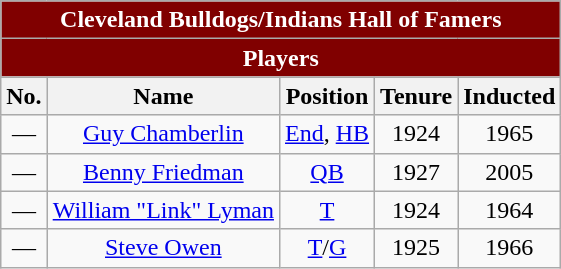<table class="wikitable" style="text-align:center">
<tr>
<th colspan="5" style="background:maroon; color:white;">Cleveland Bulldogs/Indians Hall of Famers</th>
</tr>
<tr>
<th colspan="5" style="background:maroon; color:white;">Players</th>
</tr>
<tr>
<th>No.</th>
<th>Name</th>
<th>Position</th>
<th>Tenure</th>
<th>Inducted</th>
</tr>
<tr>
<td>—</td>
<td><a href='#'>Guy Chamberlin</a></td>
<td><a href='#'>End</a>, <a href='#'>HB</a></td>
<td>1924</td>
<td>1965</td>
</tr>
<tr>
<td>—</td>
<td><a href='#'>Benny Friedman</a></td>
<td><a href='#'>QB</a></td>
<td>1927</td>
<td>2005</td>
</tr>
<tr>
<td>—</td>
<td><a href='#'>William "Link" Lyman</a></td>
<td><a href='#'>T</a></td>
<td>1924</td>
<td>1964</td>
</tr>
<tr>
<td>—</td>
<td><a href='#'>Steve Owen</a></td>
<td><a href='#'>T</a>/<a href='#'>G</a></td>
<td>1925</td>
<td>1966</td>
</tr>
</table>
